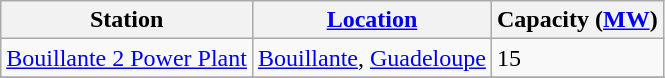<table class="wikitable sortable">
<tr>
<th>Station</th>
<th><a href='#'>Location</a></th>
<th>Capacity (<a href='#'>MW</a>)</th>
</tr>
<tr>
<td><a href='#'>Bouillante 2 Power Plant</a></td>
<td><a href='#'>Bouillante</a>, <a href='#'>Guadeloupe</a></td>
<td>15</td>
</tr>
<tr>
</tr>
</table>
